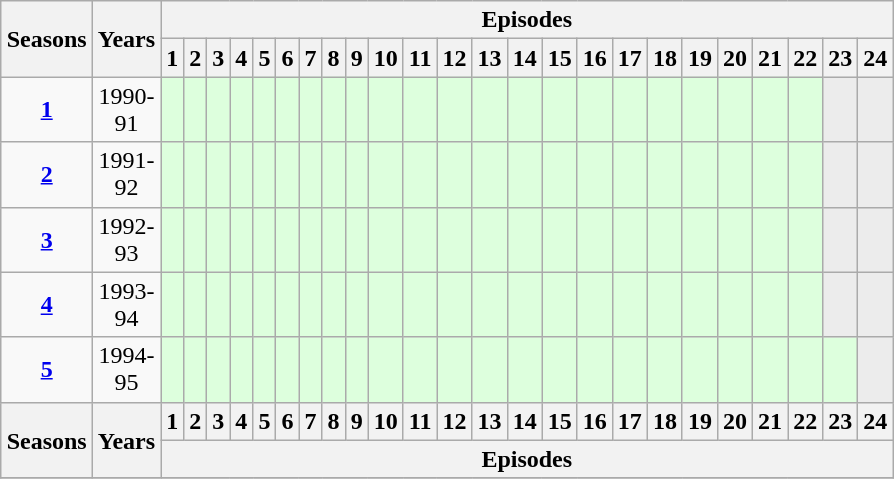<table class="wikitable" style="text-align:center; margin:auto; width:5%;">
<tr>
<th colspan="1" rowspan="2" style="text-align:center;">Seasons</th>
<th colspan="1" rowspan="2" style="text-align:center;">Years</th>
<th colspan="24"  style="text-align:center;">Episodes</th>
</tr>
<tr>
<th colspan="1" style="text-align:center;">1</th>
<th colspan="1" style="text-align:center;">2</th>
<th colspan="1" style="text-align:center;">3</th>
<th colspan="1" style="text-align:center;">4</th>
<th colspan="1" style="text-align:center;">5</th>
<th colspan="1" style="text-align:center;">6</th>
<th colspan="1" style="text-align:center;">7</th>
<th colspan="1" style="text-align:center;">8</th>
<th colspan="1" style="text-align:center;">9</th>
<th colspan="1" style="text-align:center;">10</th>
<th colspan="1" style="text-align:center;">11</th>
<th colspan="1" style="text-align:center;">12</th>
<th colspan="1" style="text-align:center;">13</th>
<th colspan="1" style="text-align:center;">14</th>
<th colspan="1" style="text-align:center;">15</th>
<th colspan="1" style="text-align:center;">16</th>
<th colspan="1" style="text-align:center;">17</th>
<th colspan="1" style="text-align:center;">18</th>
<th colspan="1" style="text-align:center;">19</th>
<th colspan="1" style="text-align:center;">20</th>
<th colspan="1" style="text-align:center;">21</th>
<th colspan="1" style="text-align:center;">22</th>
<th colspan="1" style="text-align:center;">23</th>
<th colspan="1" style="text-align:center;">24</th>
</tr>
<tr>
<td><strong><a href='#'>1</a></strong></td>
<td>1990-91</td>
<td colspan="1" style="background:#dfd; text-align:center;"></td>
<td colspan="1" style="background:#dfd; text-align:center;"></td>
<td colspan="1" style="background:#dfd; text-align:center;"></td>
<td colspan="1" style="background:#dfd; text-align:center;"></td>
<td colspan="1" style="background:#dfd; text-align:center;"></td>
<td colspan="1" style="background:#dfd; text-align:center;"></td>
<td colspan="1" style="background:#dfd; text-align:center;"></td>
<td colspan="1" style="background:#dfd; text-align:center;"></td>
<td colspan="1" style="background:#dfd; text-align:center;"></td>
<td colspan="1" style="background:#dfd; text-align:center;"></td>
<td colspan="1" style="background:#dfd; text-align:center;"></td>
<td colspan="1" style="background:#dfd; text-align:center;"></td>
<td colspan="1" style="background:#dfd; text-align:center;"></td>
<td colspan="1" style="background:#dfd; text-align:center;"></td>
<td colspan="1" style="background:#dfd; text-align:center;"></td>
<td colspan="1" style="background:#dfd; text-align:center;"></td>
<td colspan="1" style="background:#dfd; text-align:center;"></td>
<td colspan="1" style="background:#dfd; text-align:center;"></td>
<td colspan="1" style="background:#dfd; text-align:center;"></td>
<td colspan="1" style="background:#dfd; text-align:center;"></td>
<td colspan="1" style="background:#dfd; text-align:center;"></td>
<td colspan="1" style="background:#dfd; text-align:center;"></td>
<td colspan="1" style="background:#ececec; color:gray; vertical-align:middle; text-align:center;" class="table-na"></td>
<td colspan="1" style="background:#ececec; color:gray; vertical-align:middle; text-align:center;" class="table-na"></td>
</tr>
<tr>
<td><strong><a href='#'>2</a></strong></td>
<td>1991-92</td>
<td colspan="1" style="background:#dfd; text-align:center;"></td>
<td colspan="1" style="background:#dfd; text-align:center;"></td>
<td colspan="1" style="background:#dfd; text-align:center;"></td>
<td colspan="1" style="background:#dfd; text-align:center;"></td>
<td colspan="1" style="background:#dfd; text-align:center;"></td>
<td colspan="1" style="background:#dfd; text-align:center;"></td>
<td colspan="1" style="background:#dfd; text-align:center;"></td>
<td colspan="1" style="background:#dfd; text-align:center;"></td>
<td colspan="1" style="background:#dfd; text-align:center;"></td>
<td colspan="1" style="background:#dfd; text-align:center;"></td>
<td colspan="1" style="background:#dfd; text-align:center;"></td>
<td colspan="1" style="background:#dfd; text-align:center;"></td>
<td colspan="1" style="background:#dfd; text-align:center;"></td>
<td colspan="1" style="background:#dfd; text-align:center;"></td>
<td colspan="1" style="background:#dfd; text-align:center;"></td>
<td colspan="1" style="background:#dfd; text-align:center;"></td>
<td colspan="1" style="background:#dfd; text-align:center;"></td>
<td colspan="1" style="background:#dfd; text-align:center;"></td>
<td colspan="1" style="background:#dfd; text-align:center;"></td>
<td colspan="1" style="background:#dfd; text-align:center;"></td>
<td colspan="1" style="background:#dfd; text-align:center;"></td>
<td colspan="1" style="background:#dfd; text-align:center;"></td>
<td colspan="1" style="background:#ececec; color:gray; vertical-align:middle; text-align:center;" class="table-na"></td>
<td colspan="1" style="background:#ececec; color:gray; vertical-align:middle; text-align:center;" class="table-na"></td>
</tr>
<tr>
<td><strong><a href='#'>3</a></strong></td>
<td>1992-93</td>
<td colspan="1" style="background:#dfd; text-align:center;"></td>
<td colspan="1" style="background:#dfd; text-align:center;"></td>
<td colspan="1" style="background:#dfd; text-align:center;"></td>
<td colspan="1" style="background:#dfd; text-align:center;"></td>
<td colspan="1" style="background:#dfd; text-align:center;"></td>
<td colspan="1" style="background:#dfd; text-align:center;"></td>
<td colspan="1" style="background:#dfd; text-align:center;"></td>
<td colspan="1" style="background:#dfd; text-align:center;"></td>
<td colspan="1" style="background:#dfd; text-align:center;"></td>
<td colspan="1" style="background:#dfd; text-align:center;"></td>
<td colspan="1" style="background:#dfd; text-align:center;"></td>
<td colspan="1" style="background:#dfd; text-align:center;"></td>
<td colspan="1" style="background:#dfd; text-align:center;"></td>
<td colspan="1" style="background:#dfd; text-align:center;"></td>
<td colspan="1" style="background:#dfd; text-align:center;"></td>
<td colspan="1" style="background:#dfd; text-align:center;"></td>
<td colspan="1" style="background:#dfd; text-align:center;"></td>
<td colspan="1" style="background:#dfd; text-align:center;"></td>
<td colspan="1" style="background:#dfd; text-align:center;"></td>
<td colspan="1" style="background:#dfd; text-align:center;"></td>
<td colspan="1" style="background:#dfd; text-align:center;"></td>
<td colspan="1" style="background:#dfd; text-align:center;"></td>
<td colspan="1" style="background:#ececec; color:gray; vertical-align:middle; text-align:center;" class="table-na"></td>
<td colspan="1" style="background:#ececec; color:gray; vertical-align:middle; text-align:center;" class="table-na"></td>
</tr>
<tr>
<td><strong><a href='#'>4</a></strong></td>
<td>1993-94</td>
<td colspan="1" style="background:#dfd; text-align:center;"></td>
<td colspan="1" style="background:#dfd; text-align:center;"></td>
<td colspan="1" style="background:#dfd; text-align:center;"></td>
<td colspan="1" style="background:#dfd; text-align:center;"></td>
<td colspan="1" style="background:#dfd; text-align:center;"></td>
<td colspan="1" style="background:#dfd; text-align:center;"></td>
<td colspan="1" style="background:#dfd; text-align:center;"></td>
<td colspan="1" style="background:#dfd; text-align:center;"></td>
<td colspan="1" style="background:#dfd; text-align:center;"></td>
<td colspan="1" style="background:#dfd; text-align:center;"></td>
<td colspan="1" style="background:#dfd; text-align:center;"></td>
<td colspan="1" style="background:#dfd; text-align:center;"></td>
<td colspan="1" style="background:#dfd; text-align:center;"></td>
<td colspan="1" style="background:#dfd; text-align:center;"></td>
<td colspan="1" style="background:#dfd; text-align:center;"></td>
<td colspan="1" style="background:#dfd; text-align:center;"></td>
<td colspan="1" style="background:#dfd; text-align:center;"></td>
<td colspan="1" style="background:#dfd; text-align:center;"></td>
<td colspan="1" style="background:#dfd; text-align:center;"></td>
<td colspan="1" style="background:#dfd; text-align:center;"></td>
<td colspan="1" style="background:#dfd; text-align:center;"></td>
<td colspan="1" style="background:#dfd; text-align:center;"></td>
<td colspan="1" style="background:#ececec; color:gray; vertical-align:middle; text-align:center;" class="table-na"></td>
<td colspan="1" style="background:#ececec; color:gray; vertical-align:middle; text-align:center;" class="table-na"></td>
</tr>
<tr>
<td><strong><a href='#'>5</a></strong></td>
<td>1994-95</td>
<td colspan="1" style="background:#dfd; text-align:center;"></td>
<td colspan="1" style="background:#dfd; text-align:center;"></td>
<td colspan="1" style="background:#dfd; text-align:center;"></td>
<td colspan="1" style="background:#dfd; text-align:center;"></td>
<td colspan="1" style="background:#dfd; text-align:center;"></td>
<td colspan="1" style="background:#dfd; text-align:center;"></td>
<td colspan="1" style="background:#dfd; text-align:center;"></td>
<td colspan="1" style="background:#dfd; text-align:center;"></td>
<td colspan="1" style="background:#dfd; text-align:center;"></td>
<td colspan="1" style="background:#dfd; text-align:center;"></td>
<td colspan="1" style="background:#dfd; text-align:center;"></td>
<td colspan="1" style="background:#dfd; text-align:center;"></td>
<td colspan="1" style="background:#dfd; text-align:center;"></td>
<td colspan="1" style="background:#dfd; text-align:center;"></td>
<td colspan="1" style="background:#dfd; text-align:center;"></td>
<td colspan="1" style="background:#dfd; text-align:center;"></td>
<td colspan="1" style="background:#dfd; text-align:center;"></td>
<td colspan="1" style="background:#dfd; text-align:center;"></td>
<td colspan="1" style="background:#dfd; text-align:center;"></td>
<td colspan="1" style="background:#dfd; text-align:center;"></td>
<td colspan="1" style="background:#dfd; text-align:center;"></td>
<td colspan="1" style="background:#dfd; text-align:center;"></td>
<td colspan="1" style="background:#dfd; text-align:center;"></td>
<td colspan="1" style="background:#ececec; color:gray; vertical-align:middle; text-align:center;" class="table-na"></td>
</tr>
<tr>
<th rowspan="2" colspan="1" style="text-align:center;">Seasons</th>
<th colspan="1" rowspan="2" style="text-align:center;">Years</th>
<th colspan="1" style="text-align:center;">1</th>
<th colspan="1" style="text-align:center;">2</th>
<th colspan="1" style="text-align:center;">3</th>
<th colspan="1" style="text-align:center;">4</th>
<th colspan="1" style="text-align:center;">5</th>
<th colspan="1" style="text-align:center;">6</th>
<th colspan="1" style="text-align:center;">7</th>
<th colspan="1" style="text-align:center;">8</th>
<th colspan="1" style="text-align:center;">9</th>
<th colspan="1" style="text-align:center;">10</th>
<th colspan="1" style="text-align:center;">11</th>
<th colspan="1" style="text-align:center;">12</th>
<th colspan="1" style="text-align:center;">13</th>
<th colspan="1" style="text-align:center;">14</th>
<th colspan="1" style="text-align:center;">15</th>
<th colspan="1" style="text-align:center;">16</th>
<th colspan="1" style="text-align:center;">17</th>
<th colspan="1" style="text-align:center;">18</th>
<th colspan="1" style="text-align:center;">19</th>
<th colspan="1" style="text-align:center;">20</th>
<th colspan="1" style="text-align:center;">21</th>
<th colspan="1" style="text-align:center;">22</th>
<th colspan="1" style="text-align:center;">23</th>
<th colspan="1" style="text-align:center;">24</th>
</tr>
<tr>
<th colspan="24"  style="text-align:center;">Episodes</th>
</tr>
<tr>
</tr>
</table>
